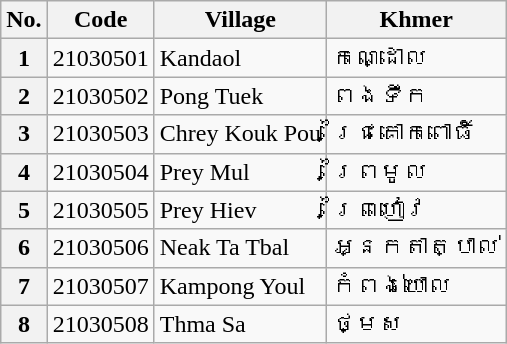<table class="wikitable sortable mw-collapsible">
<tr>
<th>No.</th>
<th>Code</th>
<th>Village</th>
<th>Khmer</th>
</tr>
<tr>
<th>1</th>
<td>21030501</td>
<td>Kandaol</td>
<td>កណ្ដោល</td>
</tr>
<tr>
<th>2</th>
<td>21030502</td>
<td>Pong Tuek</td>
<td>ពងទឹក</td>
</tr>
<tr>
<th>3</th>
<td>21030503</td>
<td>Chrey Kouk Pou</td>
<td>ជ្រៃគោកពោធិ៍</td>
</tr>
<tr>
<th>4</th>
<td>21030504</td>
<td>Prey Mul</td>
<td>ព្រៃមូល</td>
</tr>
<tr>
<th>5</th>
<td>21030505</td>
<td>Prey Hiev</td>
<td>ព្រៃហៀវ</td>
</tr>
<tr>
<th>6</th>
<td>21030506</td>
<td>Neak Ta Tbal</td>
<td>អ្នកតាត្បាល់</td>
</tr>
<tr>
<th>7</th>
<td>21030507</td>
<td>Kampong Youl</td>
<td>កំពង់យោល</td>
</tr>
<tr>
<th>8</th>
<td>21030508</td>
<td>Thma Sa</td>
<td>ថ្មស</td>
</tr>
</table>
